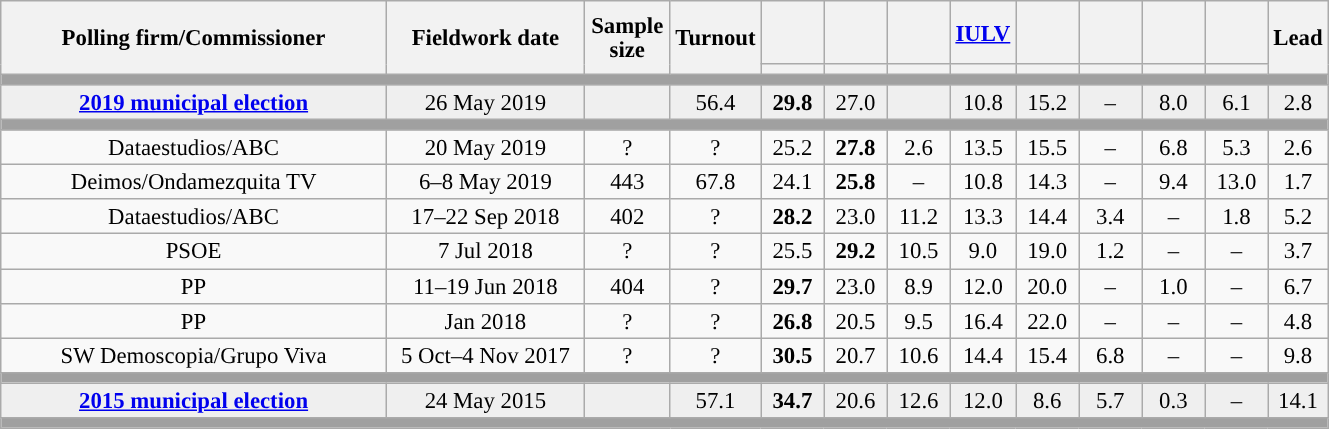<table class="wikitable collapsible collapsed" style="text-align:center; font-size:95%; line-height:16px;">
<tr style="height:42px;">
<th style="width:250px;" rowspan="2">Polling firm/Commissioner</th>
<th style="width:125px;" rowspan="2">Fieldwork date</th>
<th style="width:50px;" rowspan="2">Sample size</th>
<th style="width:45px;" rowspan="2">Turnout</th>
<th style="width:35px;"></th>
<th style="width:35px;"></th>
<th style="width:35px;"></th>
<th style="width:35px;"><a href='#'>IULV</a></th>
<th style="width:35px;"></th>
<th style="width:35px;"></th>
<th style="width:35px;"></th>
<th style="width:35px;"></th>
<th style="width:30px;" rowspan="2">Lead</th>
</tr>
<tr>
<th style="color:inherit;background:"></th>
<th style="color:inherit;background:"></th>
<th style="color:inherit;background:"></th>
<th style="color:inherit;background:"></th>
<th style="color:inherit;background:"></th>
<th style="color:inherit;background:"></th>
<th style="color:inherit;background:"></th>
<th style="color:inherit;background:"></th>
</tr>
<tr>
<td colspan="13" style="background:#A0A0A0"></td>
</tr>
<tr style="background:#EFEFEF;">
<td><strong><a href='#'>2019 municipal election</a></strong></td>
<td>26 May 2019</td>
<td></td>
<td>56.4</td>
<td><strong>29.8</strong><br></td>
<td>27.0<br></td>
<td></td>
<td>10.8<br></td>
<td>15.2<br></td>
<td>–</td>
<td>8.0<br></td>
<td>6.1<br></td>
<td style="background:">2.8</td>
</tr>
<tr>
<td colspan="13" style="background:#A0A0A0"></td>
</tr>
<tr>
<td>Dataestudios/ABC</td>
<td>20 May 2019</td>
<td>?</td>
<td>?</td>
<td>25.2<br></td>
<td><strong>27.8</strong><br></td>
<td>2.6<br></td>
<td>13.5<br></td>
<td>15.5<br></td>
<td>–</td>
<td>6.8<br></td>
<td>5.3<br></td>
<td style="background:">2.6</td>
</tr>
<tr>
<td>Deimos/Ondamezquita TV</td>
<td>6–8 May 2019</td>
<td>443</td>
<td>67.8</td>
<td>24.1<br></td>
<td><strong>25.8</strong><br></td>
<td>–</td>
<td>10.8<br></td>
<td>14.3<br></td>
<td>–</td>
<td>9.4<br></td>
<td>13.0<br></td>
<td style="background:">1.7</td>
</tr>
<tr>
<td>Dataestudios/ABC</td>
<td>17–22 Sep 2018</td>
<td>402</td>
<td>?</td>
<td><strong>28.2</strong><br></td>
<td>23.0<br></td>
<td>11.2<br></td>
<td>13.3<br></td>
<td>14.4<br></td>
<td>3.4<br></td>
<td>–</td>
<td>1.8<br></td>
<td style="background:">5.2</td>
</tr>
<tr>
<td>PSOE</td>
<td>7 Jul 2018</td>
<td>?</td>
<td>?</td>
<td>25.5<br></td>
<td><strong>29.2</strong><br></td>
<td>10.5<br></td>
<td>9.0<br></td>
<td>19.0<br></td>
<td>1.2<br></td>
<td>–</td>
<td>–</td>
<td style="background:">3.7</td>
</tr>
<tr>
<td>PP</td>
<td>11–19 Jun 2018</td>
<td>404</td>
<td>?</td>
<td><strong>29.7</strong><br></td>
<td>23.0<br></td>
<td>8.9<br></td>
<td>12.0<br></td>
<td>20.0<br></td>
<td>–</td>
<td>1.0<br></td>
<td>–</td>
<td style="background:">6.7</td>
</tr>
<tr>
<td>PP</td>
<td>Jan 2018</td>
<td>?</td>
<td>?</td>
<td><strong>26.8</strong><br></td>
<td>20.5<br></td>
<td>9.5<br></td>
<td>16.4<br></td>
<td>22.0<br></td>
<td>–</td>
<td>–</td>
<td>–</td>
<td style="background:">4.8</td>
</tr>
<tr>
<td>SW Demoscopia/Grupo Viva</td>
<td>5 Oct–4 Nov 2017</td>
<td>?</td>
<td>?</td>
<td><strong>30.5</strong><br></td>
<td>20.7<br></td>
<td>10.6<br></td>
<td>14.4<br></td>
<td>15.4<br></td>
<td>6.8<br></td>
<td>–</td>
<td>–</td>
<td style="background:">9.8</td>
</tr>
<tr>
<td colspan="13" style="background:#A0A0A0"></td>
</tr>
<tr style="background:#EFEFEF;">
<td><strong><a href='#'>2015 municipal election</a></strong></td>
<td>24 May 2015</td>
<td></td>
<td>57.1</td>
<td><strong>34.7</strong><br></td>
<td>20.6<br></td>
<td>12.6<br></td>
<td>12.0<br></td>
<td>8.6<br></td>
<td>5.7<br></td>
<td>0.3<br></td>
<td>–</td>
<td style="background:">14.1</td>
</tr>
<tr>
<td colspan="13" style="background:#A0A0A0"></td>
</tr>
</table>
